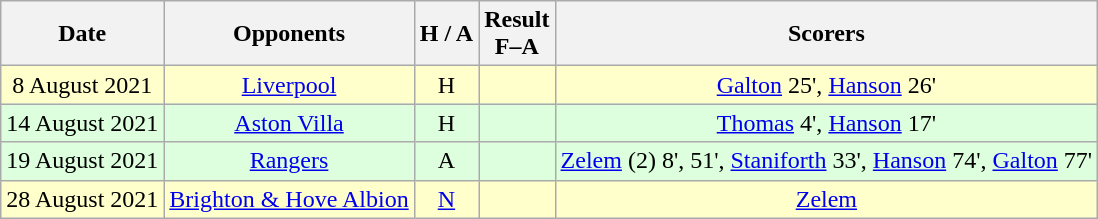<table class="wikitable" style="text-align:center">
<tr>
<th>Date</th>
<th>Opponents</th>
<th>H / A</th>
<th>Result<br>F–A</th>
<th>Scorers</th>
</tr>
<tr bgcolor=#ffffcc>
<td>8 August 2021</td>
<td><a href='#'>Liverpool</a></td>
<td>H</td>
<td></td>
<td><a href='#'>Galton</a> 25', <a href='#'>Hanson</a> 26'</td>
</tr>
<tr bgcolor=#ddffdd>
<td>14 August 2021</td>
<td><a href='#'>Aston Villa</a></td>
<td>H</td>
<td></td>
<td><a href='#'>Thomas</a> 4', <a href='#'>Hanson</a> 17'</td>
</tr>
<tr bgcolor=#ddffdd>
<td>19 August 2021</td>
<td><a href='#'>Rangers</a></td>
<td>A</td>
<td></td>
<td><a href='#'>Zelem</a> (2) 8', 51', <a href='#'>Staniforth</a> 33', <a href='#'>Hanson</a> 74', <a href='#'>Galton</a> 77'</td>
</tr>
<tr bgcolor=#ffffcc>
<td>28 August 2021</td>
<td><a href='#'>Brighton & Hove Albion</a></td>
<td><a href='#'>N</a></td>
<td></td>
<td><a href='#'>Zelem</a></td>
</tr>
</table>
